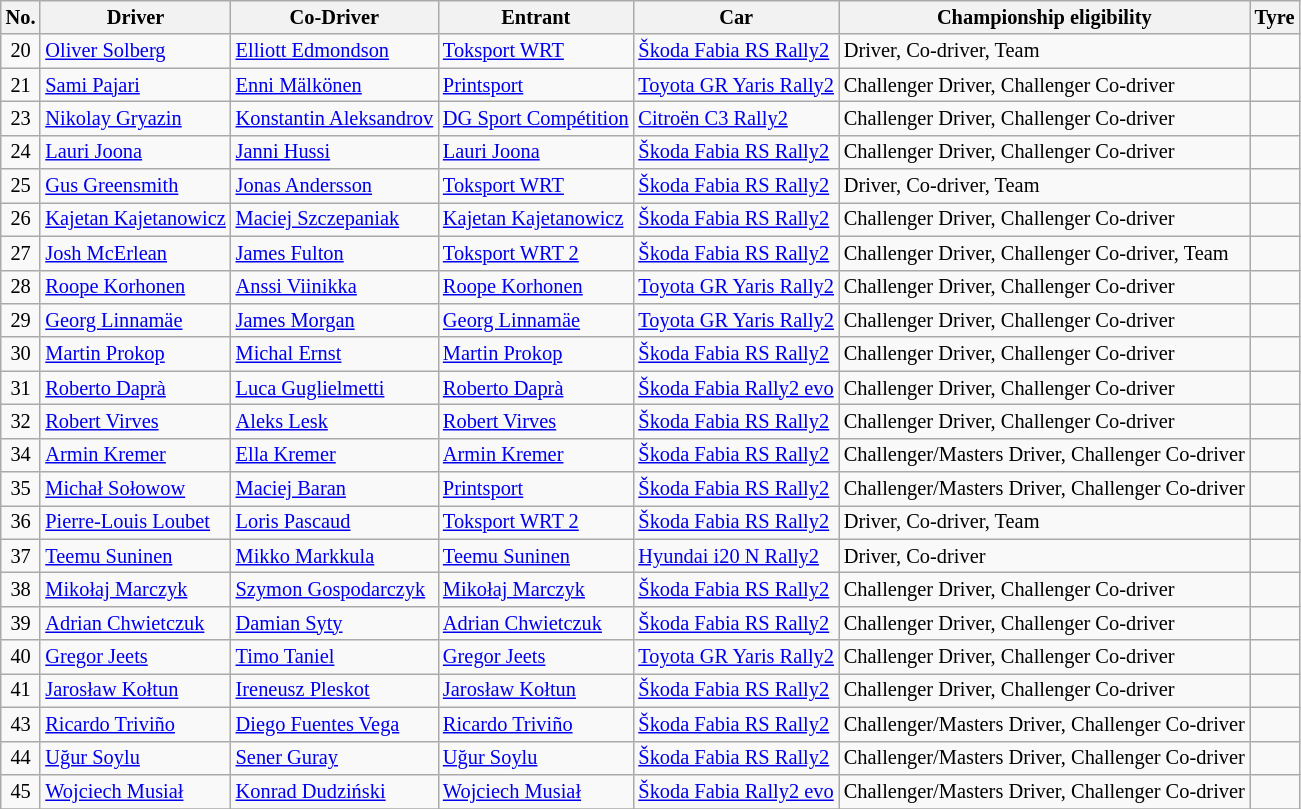<table class="wikitable" style="font-size: 85%;">
<tr>
<th>No.</th>
<th>Driver</th>
<th>Co-Driver</th>
<th>Entrant</th>
<th>Car</th>
<th>Championship eligibility</th>
<th>Tyre</th>
</tr>
<tr>
<td align="center">20</td>
<td> <a href='#'>Oliver Solberg</a></td>
<td> <a href='#'>Elliott Edmondson</a></td>
<td> <a href='#'>Toksport WRT</a></td>
<td><a href='#'>Škoda Fabia RS Rally2</a></td>
<td>Driver, Co-driver, Team</td>
<td align="center"></td>
</tr>
<tr>
<td align="center">21</td>
<td> <a href='#'>Sami Pajari</a></td>
<td> <a href='#'>Enni Mälkönen</a></td>
<td> <a href='#'>Printsport</a></td>
<td><a href='#'>Toyota GR Yaris Rally2</a></td>
<td>Challenger Driver, Challenger Co-driver</td>
<td align="center"></td>
</tr>
<tr>
<td align="center">23</td>
<td> <a href='#'>Nikolay Gryazin</a></td>
<td> <a href='#'>Konstantin Aleksandrov</a></td>
<td> <a href='#'>DG Sport Compétition</a></td>
<td><a href='#'>Citroën C3 Rally2</a></td>
<td>Challenger Driver, Challenger Co-driver</td>
<td align="center"></td>
</tr>
<tr>
<td align="center">24</td>
<td> <a href='#'>Lauri Joona</a></td>
<td> <a href='#'>Janni Hussi</a></td>
<td> <a href='#'>Lauri Joona</a></td>
<td><a href='#'>Škoda Fabia RS Rally2</a></td>
<td>Challenger Driver, Challenger Co-driver</td>
<td align="center"></td>
</tr>
<tr>
<td align="center">25</td>
<td> <a href='#'>Gus Greensmith</a></td>
<td> <a href='#'>Jonas Andersson</a></td>
<td> <a href='#'>Toksport WRT</a></td>
<td><a href='#'>Škoda Fabia RS Rally2</a></td>
<td>Driver, Co-driver, Team</td>
<td align="center"></td>
</tr>
<tr>
<td align="center">26</td>
<td> <a href='#'>Kajetan Kajetanowicz</a></td>
<td> <a href='#'>Maciej Szczepaniak</a></td>
<td> <a href='#'>Kajetan Kajetanowicz</a></td>
<td><a href='#'>Škoda Fabia RS Rally2</a></td>
<td>Challenger Driver, Challenger Co-driver</td>
<td align="center"></td>
</tr>
<tr>
<td align="center">27</td>
<td> <a href='#'>Josh McErlean</a></td>
<td> <a href='#'>James Fulton</a></td>
<td> <a href='#'>Toksport WRT 2</a></td>
<td><a href='#'>Škoda Fabia RS Rally2</a></td>
<td>Challenger Driver, Challenger Co-driver, Team</td>
<td align="center"></td>
</tr>
<tr>
<td align="center">28</td>
<td> <a href='#'>Roope Korhonen</a></td>
<td> <a href='#'>Anssi Viinikka</a></td>
<td> <a href='#'>Roope Korhonen</a></td>
<td><a href='#'>Toyota GR Yaris Rally2</a></td>
<td>Challenger Driver, Challenger Co-driver</td>
<td align="center"></td>
</tr>
<tr>
<td align="center">29</td>
<td> <a href='#'>Georg Linnamäe</a></td>
<td> <a href='#'>James Morgan</a></td>
<td> <a href='#'>Georg Linnamäe</a></td>
<td><a href='#'>Toyota GR Yaris Rally2</a></td>
<td>Challenger Driver, Challenger Co-driver</td>
<td align="center"></td>
</tr>
<tr>
<td align="center">30</td>
<td> <a href='#'>Martin Prokop</a></td>
<td> <a href='#'>Michal Ernst</a></td>
<td> <a href='#'>Martin Prokop</a></td>
<td><a href='#'>Škoda Fabia RS Rally2</a></td>
<td>Challenger Driver, Challenger Co-driver</td>
<td align="center"></td>
</tr>
<tr>
<td align="center">31</td>
<td> <a href='#'>Roberto Daprà</a></td>
<td> <a href='#'>Luca Guglielmetti</a></td>
<td> <a href='#'>Roberto Daprà</a></td>
<td><a href='#'>Škoda Fabia Rally2 evo</a></td>
<td>Challenger Driver, Challenger Co-driver</td>
<td align="center"></td>
</tr>
<tr>
<td align="center">32</td>
<td> <a href='#'>Robert Virves</a></td>
<td> <a href='#'>Aleks Lesk</a></td>
<td> <a href='#'>Robert Virves</a></td>
<td><a href='#'>Škoda Fabia RS Rally2</a></td>
<td>Challenger Driver, Challenger Co-driver</td>
<td align="center"></td>
</tr>
<tr>
<td align="center">34</td>
<td> <a href='#'>Armin Kremer</a></td>
<td> <a href='#'>Ella Kremer</a></td>
<td> <a href='#'>Armin Kremer</a></td>
<td><a href='#'>Škoda Fabia RS Rally2</a></td>
<td>Challenger/Masters Driver, Challenger Co-driver</td>
<td align="center"></td>
</tr>
<tr>
<td align="center">35</td>
<td> <a href='#'>Michał Sołowow</a></td>
<td> <a href='#'>Maciej Baran</a></td>
<td> <a href='#'>Printsport</a></td>
<td><a href='#'>Škoda Fabia RS Rally2</a></td>
<td>Challenger/Masters Driver, Challenger Co-driver</td>
<td align="center"></td>
</tr>
<tr>
<td align="center">36</td>
<td> <a href='#'>Pierre-Louis Loubet</a></td>
<td> <a href='#'>Loris Pascaud</a></td>
<td> <a href='#'>Toksport WRT 2</a></td>
<td><a href='#'>Škoda Fabia RS Rally2</a></td>
<td>Driver, Co-driver, Team</td>
<td align="center"></td>
</tr>
<tr>
<td align="center">37</td>
<td> <a href='#'>Teemu Suninen</a></td>
<td> <a href='#'>Mikko Markkula</a></td>
<td> <a href='#'>Teemu Suninen</a></td>
<td><a href='#'>Hyundai i20 N Rally2</a></td>
<td>Driver, Co-driver</td>
<td align="center"></td>
</tr>
<tr>
<td align="center">38</td>
<td> <a href='#'>Mikołaj Marczyk</a></td>
<td> <a href='#'>Szymon Gospodarczyk</a></td>
<td> <a href='#'>Mikołaj Marczyk</a></td>
<td><a href='#'>Škoda Fabia RS Rally2</a></td>
<td>Challenger Driver, Challenger Co-driver</td>
<td align="center"></td>
</tr>
<tr>
<td align="center">39</td>
<td> <a href='#'>Adrian Chwietczuk</a></td>
<td> <a href='#'>Damian Syty</a></td>
<td> <a href='#'>Adrian Chwietczuk</a></td>
<td><a href='#'>Škoda Fabia RS Rally2</a></td>
<td>Challenger Driver, Challenger Co-driver</td>
<td align="center"></td>
</tr>
<tr>
<td align="center">40</td>
<td> <a href='#'>Gregor Jeets</a></td>
<td> <a href='#'>Timo Taniel</a></td>
<td> <a href='#'>Gregor Jeets</a></td>
<td><a href='#'>Toyota GR Yaris Rally2</a></td>
<td>Challenger Driver, Challenger Co-driver</td>
<td align="center"></td>
</tr>
<tr>
<td align="center">41</td>
<td> <a href='#'>Jarosław Kołtun</a></td>
<td> <a href='#'>Ireneusz Pleskot</a></td>
<td> <a href='#'>Jarosław Kołtun</a></td>
<td><a href='#'>Škoda Fabia RS Rally2</a></td>
<td>Challenger Driver, Challenger Co-driver</td>
<td align="center"></td>
</tr>
<tr>
<td align="center">43</td>
<td> <a href='#'>Ricardo Triviño</a></td>
<td> <a href='#'>Diego Fuentes Vega</a></td>
<td> <a href='#'>Ricardo Triviño</a></td>
<td><a href='#'>Škoda Fabia RS Rally2</a></td>
<td>Challenger/Masters Driver, Challenger Co-driver</td>
<td align="center"></td>
</tr>
<tr>
<td align="center">44</td>
<td> <a href='#'>Uğur Soylu</a></td>
<td> <a href='#'>Sener Guray</a></td>
<td> <a href='#'>Uğur Soylu</a></td>
<td><a href='#'>Škoda Fabia RS Rally2</a></td>
<td>Challenger/Masters Driver, Challenger Co-driver</td>
<td align="center"></td>
</tr>
<tr>
<td align="center">45</td>
<td> <a href='#'>Wojciech Musiał</a></td>
<td> <a href='#'>Konrad Dudziński</a></td>
<td> <a href='#'>Wojciech Musiał</a></td>
<td><a href='#'>Škoda Fabia Rally2 evo</a></td>
<td>Challenger/Masters Driver, Challenger Co-driver</td>
<td align="center"></td>
</tr>
<tr>
</tr>
</table>
